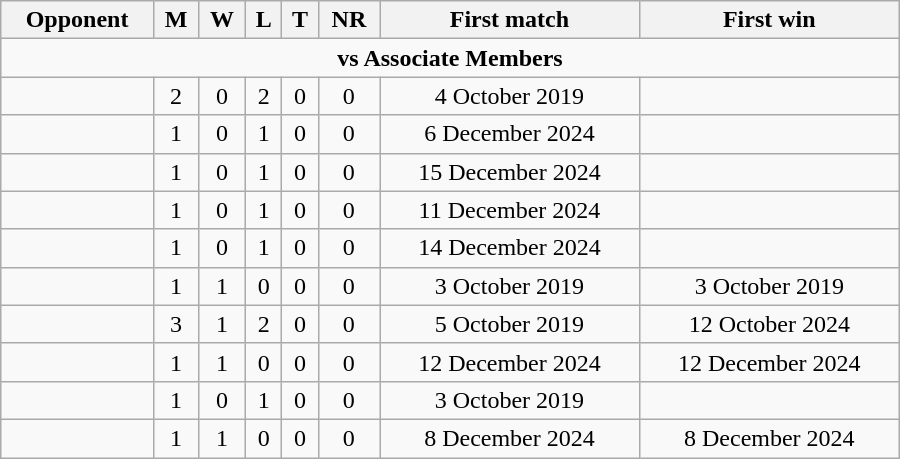<table class="wikitable" style="text-align: center; width: 600px;">
<tr>
<th>Opponent</th>
<th>M</th>
<th>W</th>
<th>L</th>
<th>T</th>
<th>NR</th>
<th>First match</th>
<th>First win</th>
</tr>
<tr>
<td colspan="8" style="text-align:center;"><strong>vs Associate Members</strong></td>
</tr>
<tr>
<td align=left></td>
<td>2</td>
<td>0</td>
<td>2</td>
<td>0</td>
<td>0</td>
<td>4 October 2019</td>
<td></td>
</tr>
<tr>
<td align=left></td>
<td>1</td>
<td>0</td>
<td>1</td>
<td>0</td>
<td>0</td>
<td>6 December 2024</td>
<td></td>
</tr>
<tr>
<td align=left></td>
<td>1</td>
<td>0</td>
<td>1</td>
<td>0</td>
<td>0</td>
<td>15 December 2024</td>
<td></td>
</tr>
<tr>
<td align=left></td>
<td>1</td>
<td>0</td>
<td>1</td>
<td>0</td>
<td>0</td>
<td>11 December 2024</td>
<td></td>
</tr>
<tr>
<td align=left></td>
<td>1</td>
<td>0</td>
<td>1</td>
<td>0</td>
<td>0</td>
<td>14 December 2024</td>
<td></td>
</tr>
<tr>
<td align=left></td>
<td>1</td>
<td>1</td>
<td>0</td>
<td>0</td>
<td>0</td>
<td>3 October 2019</td>
<td>3 October 2019</td>
</tr>
<tr>
<td align=left></td>
<td>3</td>
<td>1</td>
<td>2</td>
<td>0</td>
<td>0</td>
<td>5 October 2019</td>
<td>12 October 2024</td>
</tr>
<tr>
<td align=left></td>
<td>1</td>
<td>1</td>
<td>0</td>
<td>0</td>
<td>0</td>
<td>12 December 2024</td>
<td>12 December 2024</td>
</tr>
<tr>
<td align=left></td>
<td>1</td>
<td>0</td>
<td>1</td>
<td>0</td>
<td>0</td>
<td>3 October 2019</td>
<td></td>
</tr>
<tr>
<td align=left></td>
<td>1</td>
<td>1</td>
<td>0</td>
<td>0</td>
<td>0</td>
<td>8 December 2024</td>
<td>8 December 2024</td>
</tr>
</table>
